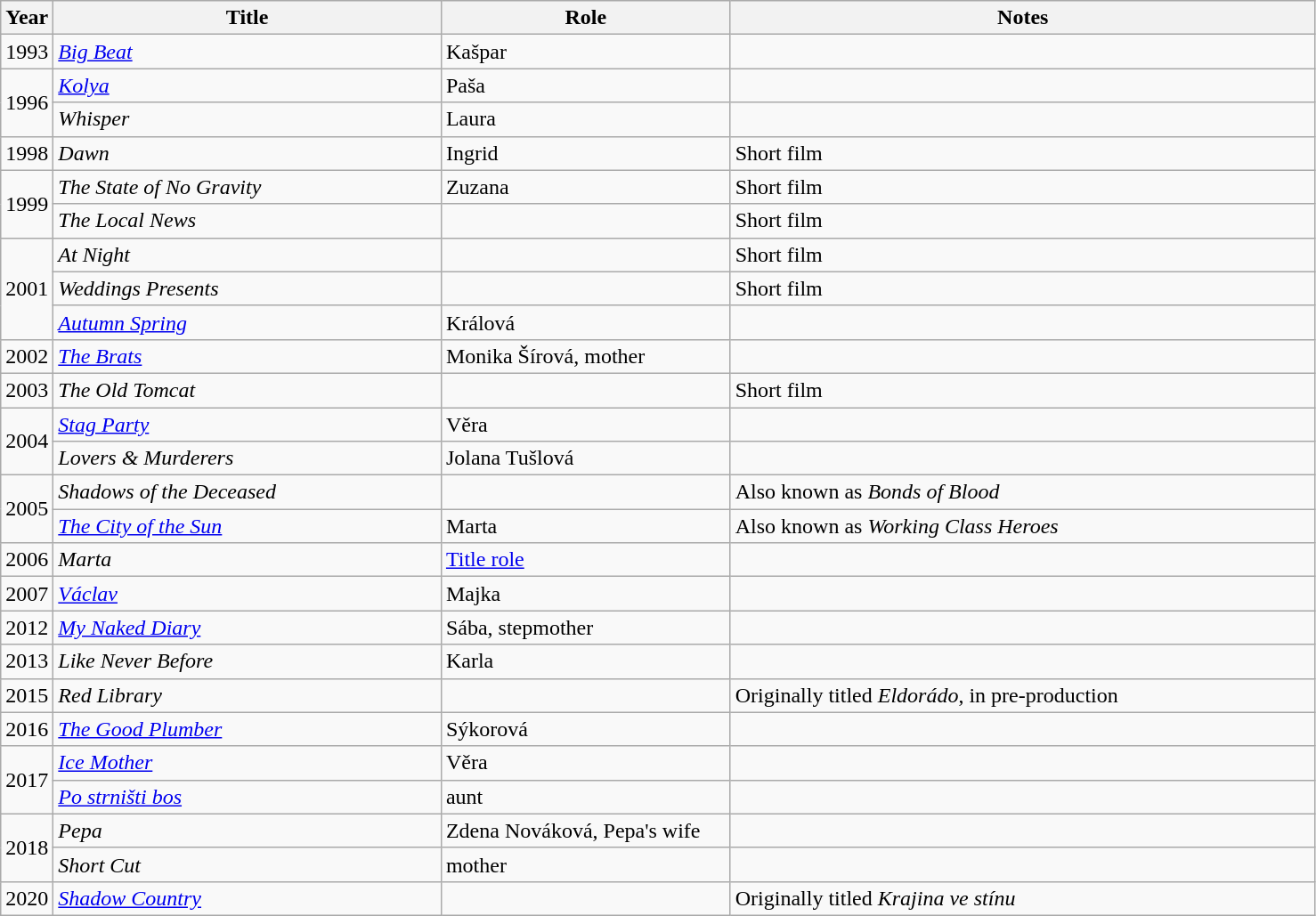<table class="wikitable unsortable">
<tr>
<th width=4%>Year</th>
<th width=29.5%>Title</th>
<th width=22%>Role</th>
<th width=44.5%>Notes</th>
</tr>
<tr>
<td>1993</td>
<td><em><a href='#'>Big Beat</a></em></td>
<td>Kašpar</td>
<td></td>
</tr>
<tr>
<td rowspan=2>1996</td>
<td><em><a href='#'>Kolya</a></em></td>
<td>Paša</td>
<td></td>
</tr>
<tr>
<td><em>Whisper</em></td>
<td>Laura</td>
<td></td>
</tr>
<tr>
<td>1998</td>
<td><em>Dawn</em></td>
<td>Ingrid</td>
<td>Short film</td>
</tr>
<tr>
<td rowspan=2>1999</td>
<td><em>The State of No Gravity</em></td>
<td>Zuzana</td>
<td>Short film</td>
</tr>
<tr>
<td><em>The Local News</em></td>
<td></td>
<td>Short film</td>
</tr>
<tr>
<td rowspan=3>2001</td>
<td><em>At Night</em></td>
<td></td>
<td>Short film</td>
</tr>
<tr>
<td><em>Weddings Presents</em></td>
<td></td>
<td>Short film</td>
</tr>
<tr>
<td><em><a href='#'>Autumn Spring</a></em></td>
<td>Králová</td>
<td></td>
</tr>
<tr>
<td>2002</td>
<td><em><a href='#'>The Brats</a></em></td>
<td>Monika Šírová, mother</td>
<td></td>
</tr>
<tr>
<td>2003</td>
<td><em>The Old Tomcat</em></td>
<td></td>
<td>Short film</td>
</tr>
<tr>
<td rowspan=2>2004</td>
<td><em><a href='#'>Stag Party</a></em></td>
<td>Věra</td>
<td></td>
</tr>
<tr>
<td><em>Lovers & Murderers</em></td>
<td>Jolana Tušlová</td>
<td></td>
</tr>
<tr>
<td rowspan=2>2005</td>
<td><em>Shadows of the Deceased</em></td>
<td></td>
<td>Also known as <em>Bonds of Blood</em></td>
</tr>
<tr>
<td><em><a href='#'>The City of the Sun</a></em></td>
<td>Marta</td>
<td>Also known as <em>Working Class Heroes</em></td>
</tr>
<tr>
<td>2006</td>
<td><em>Marta</em></td>
<td><a href='#'>Title role</a></td>
<td></td>
</tr>
<tr>
<td>2007</td>
<td><em><a href='#'>Václav</a></em></td>
<td>Majka</td>
<td></td>
</tr>
<tr>
<td>2012</td>
<td><em><a href='#'>My Naked Diary</a></em></td>
<td>Sába, stepmother</td>
<td></td>
</tr>
<tr>
<td>2013</td>
<td><em>Like Never Before</em></td>
<td>Karla</td>
<td></td>
</tr>
<tr>
<td>2015</td>
<td><em>Red Library</em></td>
<td></td>
<td>Originally titled <em>Eldorádo</em>, in pre-production</td>
</tr>
<tr>
<td>2016</td>
<td><em><a href='#'>The Good Plumber</a></em></td>
<td>Sýkorová</td>
<td></td>
</tr>
<tr>
<td rowspan="2">2017</td>
<td><em><a href='#'>Ice Mother</a></em></td>
<td>Věra</td>
<td></td>
</tr>
<tr>
<td><em><a href='#'>Po strništi bos</a></em></td>
<td>aunt</td>
<td></td>
</tr>
<tr>
<td rowspan="2">2018</td>
<td><em>Pepa</em></td>
<td>Zdena Nováková, Pepa's wife</td>
<td></td>
</tr>
<tr>
<td><em>Short Cut</em></td>
<td>mother</td>
<td></td>
</tr>
<tr>
<td>2020</td>
<td><em><a href='#'>Shadow Country</a></em></td>
<td></td>
<td>Originally titled <em>Krajina ve stínu</em></td>
</tr>
</table>
